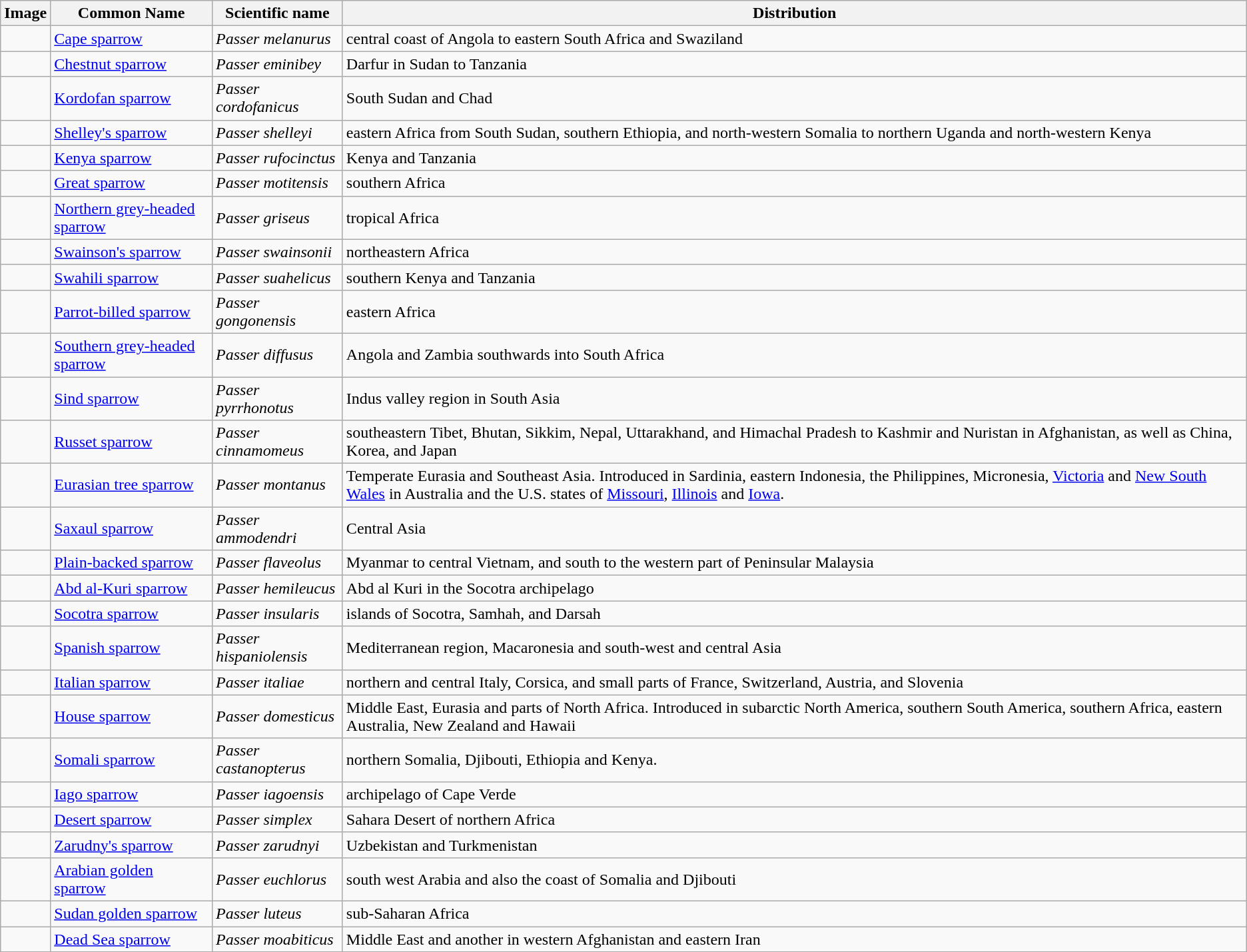<table class="wikitable sortable">
<tr>
<th>Image</th>
<th>Common Name</th>
<th>Scientific name</th>
<th>Distribution</th>
</tr>
<tr>
<td></td>
<td><a href='#'>Cape sparrow</a></td>
<td><em>Passer melanurus</em></td>
<td>central coast of Angola to eastern South Africa and Swaziland</td>
</tr>
<tr>
<td></td>
<td><a href='#'>Chestnut sparrow</a></td>
<td><em>Passer eminibey</em></td>
<td>Darfur in Sudan to Tanzania</td>
</tr>
<tr>
<td></td>
<td><a href='#'>Kordofan sparrow</a></td>
<td><em>Passer cordofanicus</em></td>
<td>South Sudan and Chad</td>
</tr>
<tr>
<td></td>
<td><a href='#'>Shelley's sparrow</a></td>
<td><em>Passer shelleyi</em></td>
<td>eastern Africa from South Sudan, southern Ethiopia, and north-western Somalia to northern Uganda and north-western Kenya</td>
</tr>
<tr>
<td></td>
<td><a href='#'>Kenya sparrow</a></td>
<td><em>Passer rufocinctus</em></td>
<td>Kenya and Tanzania</td>
</tr>
<tr>
<td></td>
<td><a href='#'>Great sparrow</a></td>
<td><em>Passer motitensis</em></td>
<td>southern Africa</td>
</tr>
<tr>
<td></td>
<td><a href='#'>Northern grey-headed sparrow</a></td>
<td><em>Passer griseus</em></td>
<td>tropical Africa</td>
</tr>
<tr>
<td></td>
<td><a href='#'>Swainson's sparrow</a></td>
<td><em>Passer swainsonii</em></td>
<td>northeastern Africa</td>
</tr>
<tr>
<td></td>
<td><a href='#'>Swahili sparrow</a></td>
<td><em>Passer suahelicus</em></td>
<td>southern Kenya and Tanzania</td>
</tr>
<tr>
<td></td>
<td><a href='#'>Parrot-billed sparrow</a></td>
<td><em>Passer gongonensis</em></td>
<td>eastern Africa</td>
</tr>
<tr>
<td></td>
<td><a href='#'>Southern grey-headed sparrow</a></td>
<td><em>Passer diffusus</em></td>
<td>Angola and Zambia southwards into South Africa</td>
</tr>
<tr>
<td></td>
<td><a href='#'>Sind sparrow</a></td>
<td><em>Passer pyrrhonotus</em></td>
<td>Indus valley region in South Asia</td>
</tr>
<tr>
<td></td>
<td><a href='#'>Russet sparrow</a></td>
<td><em>Passer cinnamomeus</em></td>
<td>southeastern Tibet, Bhutan, Sikkim, Nepal, Uttarakhand, and Himachal Pradesh to Kashmir and Nuristan in Afghanistan, as well as China, Korea, and Japan</td>
</tr>
<tr>
<td></td>
<td><a href='#'>Eurasian tree sparrow</a></td>
<td><em>Passer montanus</em></td>
<td>Temperate Eurasia and Southeast Asia. Introduced in  Sardinia, eastern Indonesia, the Philippines, Micronesia, <a href='#'>Victoria</a> and <a href='#'>New South Wales</a> in Australia and the U.S. states of <a href='#'>Missouri</a>, <a href='#'>Illinois</a> and <a href='#'>Iowa</a>.</td>
</tr>
<tr>
<td></td>
<td><a href='#'>Saxaul sparrow</a></td>
<td><em>Passer ammodendri</em></td>
<td>Central Asia</td>
</tr>
<tr>
<td></td>
<td><a href='#'>Plain-backed sparrow</a></td>
<td><em>Passer flaveolus</em></td>
<td>Myanmar to central Vietnam, and south to the western part of Peninsular Malaysia</td>
</tr>
<tr>
<td></td>
<td><a href='#'>Abd al-Kuri sparrow</a></td>
<td><em>Passer hemileucus</em></td>
<td>Abd al Kuri in the Socotra archipelago</td>
</tr>
<tr>
<td></td>
<td><a href='#'>Socotra sparrow</a></td>
<td><em>Passer insularis</em></td>
<td>islands of Socotra, Samhah, and Darsah</td>
</tr>
<tr>
<td></td>
<td><a href='#'>Spanish sparrow</a></td>
<td><em>Passer hispaniolensis</em></td>
<td>Mediterranean region, Macaronesia and south-west and central Asia</td>
</tr>
<tr>
<td></td>
<td><a href='#'>Italian sparrow</a></td>
<td><em>Passer italiae</em></td>
<td>northern and central Italy, Corsica, and small parts of France, Switzerland, Austria, and Slovenia</td>
</tr>
<tr>
<td></td>
<td><a href='#'>House sparrow</a></td>
<td><em>Passer domesticus</em></td>
<td>Middle East, Eurasia and parts of North Africa. Introduced in subarctic North America, southern South America, southern Africa, eastern Australia, New Zealand and Hawaii</td>
</tr>
<tr>
<td></td>
<td><a href='#'>Somali sparrow</a></td>
<td><em>Passer castanopterus</em></td>
<td>northern Somalia, Djibouti, Ethiopia and Kenya.</td>
</tr>
<tr>
<td></td>
<td><a href='#'>Iago sparrow</a></td>
<td><em>Passer iagoensis</em></td>
<td>archipelago of Cape Verde</td>
</tr>
<tr>
<td></td>
<td><a href='#'>Desert sparrow</a></td>
<td><em>Passer simplex</em></td>
<td>Sahara Desert of northern Africa</td>
</tr>
<tr>
<td></td>
<td><a href='#'>Zarudny's sparrow</a></td>
<td><em>Passer zarudnyi</em></td>
<td>Uzbekistan and Turkmenistan</td>
</tr>
<tr>
<td></td>
<td><a href='#'>Arabian golden sparrow</a></td>
<td><em>Passer euchlorus</em></td>
<td>south west Arabia and also the coast of Somalia and Djibouti</td>
</tr>
<tr>
<td></td>
<td><a href='#'>Sudan golden sparrow</a></td>
<td><em>Passer luteus</em></td>
<td>sub-Saharan Africa</td>
</tr>
<tr>
<td></td>
<td><a href='#'>Dead Sea sparrow</a></td>
<td><em>Passer moabiticus</em></td>
<td>Middle East and another in western Afghanistan and eastern Iran</td>
</tr>
<tr>
</tr>
</table>
